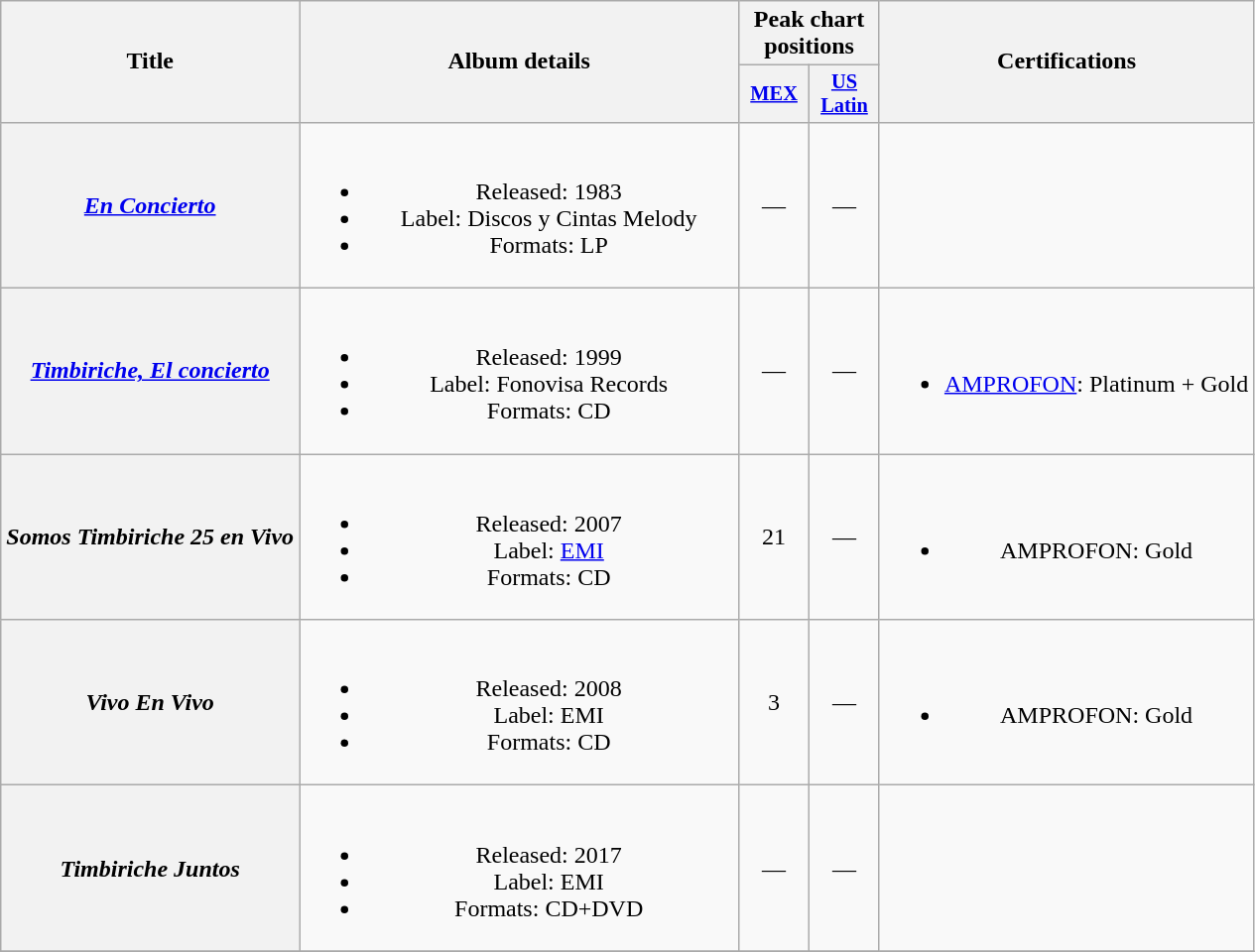<table class="wikitable plainrowheaders" style="text-align:center;">
<tr>
<th rowspan="2">Title</th>
<th scope="col" rowspan="2" style="width:18em;">Album details</th>
<th scope="col" colspan="2">Peak chart positions</th>
<th rowspan="2">Certifications</th>
</tr>
<tr>
<th style="width:3em;font-size:85%"><a href='#'>MEX</a><br></th>
<th style="width:3em;font-size:85%"><a href='#'>US<br>Latin</a><br></th>
</tr>
<tr>
<th scope="row"><em><a href='#'>En Concierto</a></em></th>
<td><br><ul><li>Released: 1983</li><li>Label: Discos y Cintas Melody</li><li>Formats: LP</li></ul></td>
<td>—</td>
<td>—</td>
<td></td>
</tr>
<tr>
<th scope="row"><em><a href='#'>Timbiriche, El concierto</a></em></th>
<td><br><ul><li>Released: 1999</li><li>Label: Fonovisa Records</li><li>Formats: CD</li></ul></td>
<td>—</td>
<td>—</td>
<td><br><ul><li><a href='#'>AMPROFON</a>: Platinum + Gold</li></ul></td>
</tr>
<tr>
<th scope="row"><em>Somos Timbiriche 25 en Vivo</em></th>
<td><br><ul><li>Released: 2007</li><li>Label: <a href='#'>EMI</a></li><li>Formats: CD</li></ul></td>
<td>21</td>
<td>—</td>
<td><br><ul><li>AMPROFON: Gold</li></ul></td>
</tr>
<tr>
<th scope="row"><em>Vivo En Vivo</em></th>
<td><br><ul><li>Released: 2008</li><li>Label: EMI</li><li>Formats: CD</li></ul></td>
<td>3</td>
<td>—</td>
<td><br><ul><li>AMPROFON: Gold</li></ul></td>
</tr>
<tr>
<th scope="row"><em>Timbiriche Juntos</em></th>
<td><br><ul><li>Released: 2017</li><li>Label: EMI</li><li>Formats: CD+DVD</li></ul></td>
<td>—</td>
<td>—</td>
<td></td>
</tr>
<tr>
</tr>
</table>
